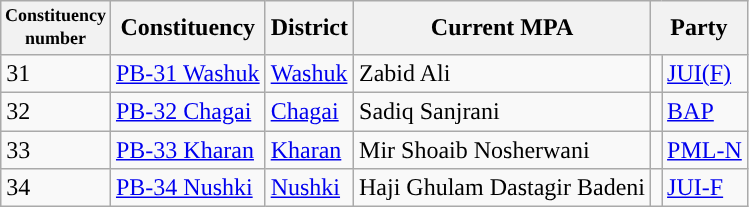<table class="wikitable">
<tr>
<th width="50px" style="font-size:75%">Constituency number</th>
<th>Constituency</th>
<th>District</th>
<th>Current MPA</th>
<th colspan="2">Party</th>
</tr>
<tr>
<td>31</td>
<td><a href='#'>PB-31 Washuk</a></td>
<td><a href='#'>Washuk</a></td>
<td>Zabid Ali</td>
<td></td>
<td><a href='#'>JUI(F)</a></td>
</tr>
<tr>
<td>32</td>
<td><a href='#'>PB-32 Chagai</a></td>
<td><a href='#'>Chagai</a></td>
<td>Sadiq Sanjrani</td>
<td></td>
<td><a href='#'>BAP</a></td>
</tr>
<tr>
<td>33</td>
<td><a href='#'>PB-33 Kharan</a></td>
<td><a href='#'>Kharan</a></td>
<td>Mir Shoaib Nosherwani</td>
<td></td>
<td><a href='#'>PML-N</a></td>
</tr>
<tr>
<td>34</td>
<td><a href='#'>PB-34 Nushki</a></td>
<td><a href='#'>Nushki</a></td>
<td>Haji Ghulam Dastagir Badeni</td>
<td></td>
<td><a href='#'>JUI-F</a></td>
</tr>
</table>
